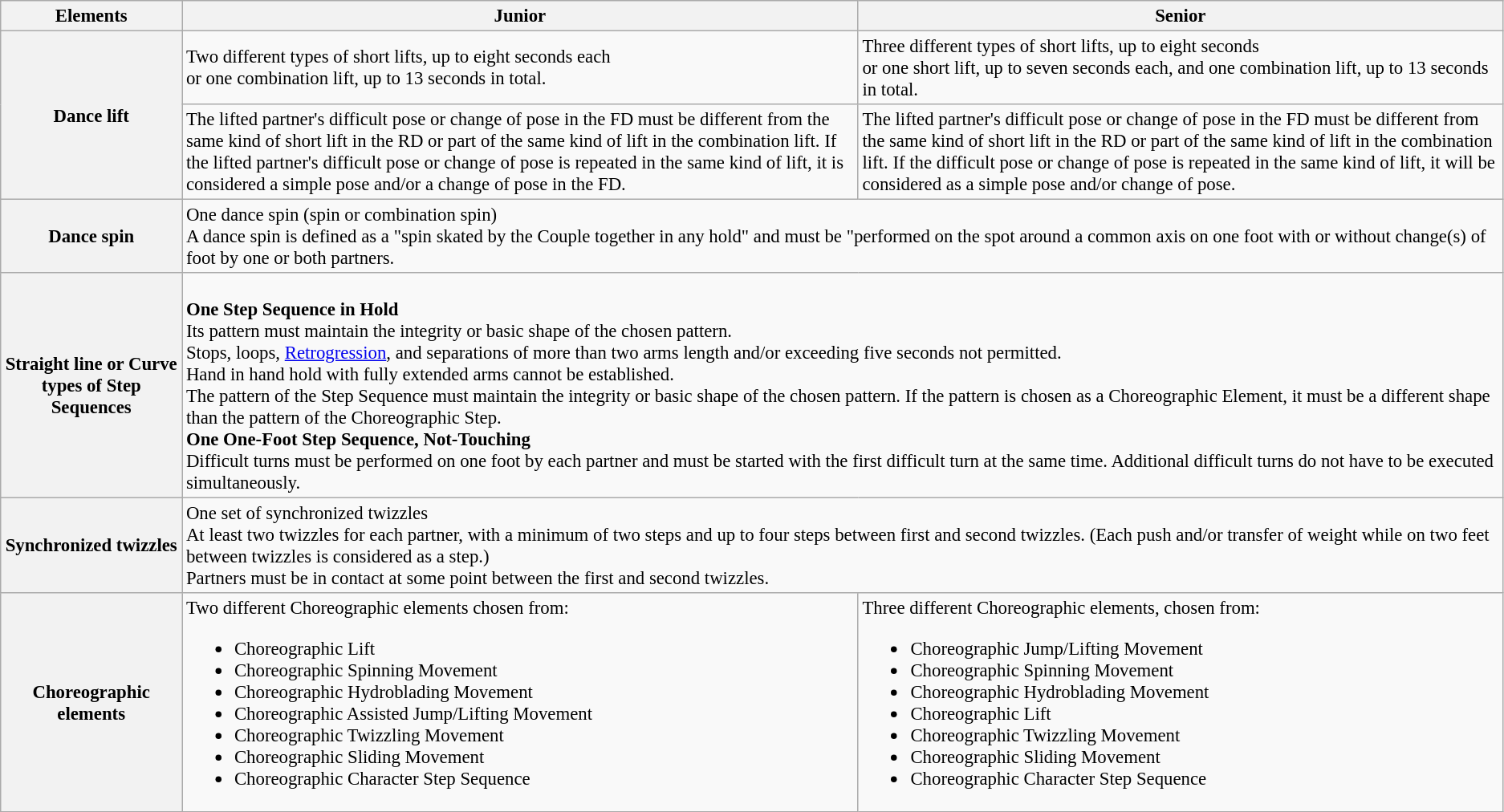<table class="wikitable" style="font-size:95%;">
<tr>
<th>Elements</th>
<th>Junior</th>
<th>Senior</th>
</tr>
<tr>
<th rowspan="2">Dance lift</th>
<td>Two different types of short lifts, up to eight seconds each<br>or one combination lift, up to 13 seconds in total.</td>
<td>Three different types of short lifts, up to eight seconds<br>or one short lift, up to seven seconds each, and one combination lift, up to 13 seconds in total.</td>
</tr>
<tr>
<td>The lifted partner's difficult pose or change of pose in the FD must be different from the same kind of short lift in the RD or part of the same kind of lift in the combination lift. If the lifted partner's difficult pose or change of pose is repeated in the same kind of lift, it is considered a simple pose and/or a change of pose in the FD.</td>
<td>The lifted partner's difficult pose or change of pose in the FD must be different from the same kind of short lift in the RD or part of the same kind of lift in the combination lift. If the difficult pose or change of pose is repeated in the same kind of lift, it will be considered as a simple pose and/or change of pose.</td>
</tr>
<tr>
<th>Dance spin</th>
<td colspan="2">One dance spin (spin or combination spin)<br>A dance spin is defined as a "spin skated by the Couple together in any hold" and must be "performed on the spot around a common axis on one foot with or without change(s) of foot by one or both partners.</td>
</tr>
<tr>
<th>Straight line or Curve types of Step Sequences</th>
<td colspan="2"><br><strong>One Step Sequence in Hold</strong><br>Its pattern must maintain the integrity or basic shape of the chosen pattern.<br>Stops, loops, <a href='#'>Retrogression</a>, and separations of more than two arms length and/or exceeding five seconds not permitted.<br>Hand in hand hold with fully extended arms cannot be established.<br>The pattern of the Step Sequence must maintain the integrity or basic shape of the chosen pattern. If the pattern is chosen as a Choreographic Element, it must be a different shape than the pattern of the Choreographic Step.<br><strong>One One-Foot Step Sequence, Not-Touching</strong><br>Difficult turns must be performed on one foot by each partner and must be started with the first difficult turn at the same time. Additional difficult turns do not have to be executed simultaneously.</td>
</tr>
<tr>
<th>Synchronized twizzles</th>
<td colspan="2">One set of synchronized twizzles<br>At least two twizzles for each partner, with a minimum of two steps and up to four steps between first and second twizzles. (Each push and/or transfer of weight while on two feet between twizzles is considered as a step.)<br>Partners must be in contact at some point between the first and second twizzles.</td>
</tr>
<tr>
<th>Choreographic elements</th>
<td>Two different Choreographic elements chosen from:<br><ul><li>Choreographic Lift</li><li>Choreographic Spinning Movement</li><li>Choreographic Hydroblading Movement</li><li>Choreographic Assisted Jump/Lifting Movement</li><li>Choreographic Twizzling Movement</li><li>Choreographic Sliding Movement</li><li>Choreographic Character Step Sequence</li></ul></td>
<td>Three different Choreographic elements, chosen from:<br><ul><li>Choreographic Jump/Lifting Movement</li><li>Choreographic Spinning Movement</li><li>Choreographic Hydroblading Movement</li><li>Choreographic Lift</li><li>Choreographic Twizzling Movement</li><li>Choreographic Sliding Movement</li><li>Choreographic Character Step Sequence</li></ul></td>
</tr>
</table>
